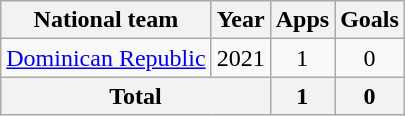<table class="wikitable" style="text-align:center">
<tr>
<th>National team</th>
<th>Year</th>
<th>Apps</th>
<th>Goals</th>
</tr>
<tr>
<td rowspan="1"><a href='#'>Dominican Republic</a></td>
<td>2021</td>
<td>1</td>
<td>0</td>
</tr>
<tr>
<th colspan=2>Total</th>
<th>1</th>
<th>0</th>
</tr>
</table>
